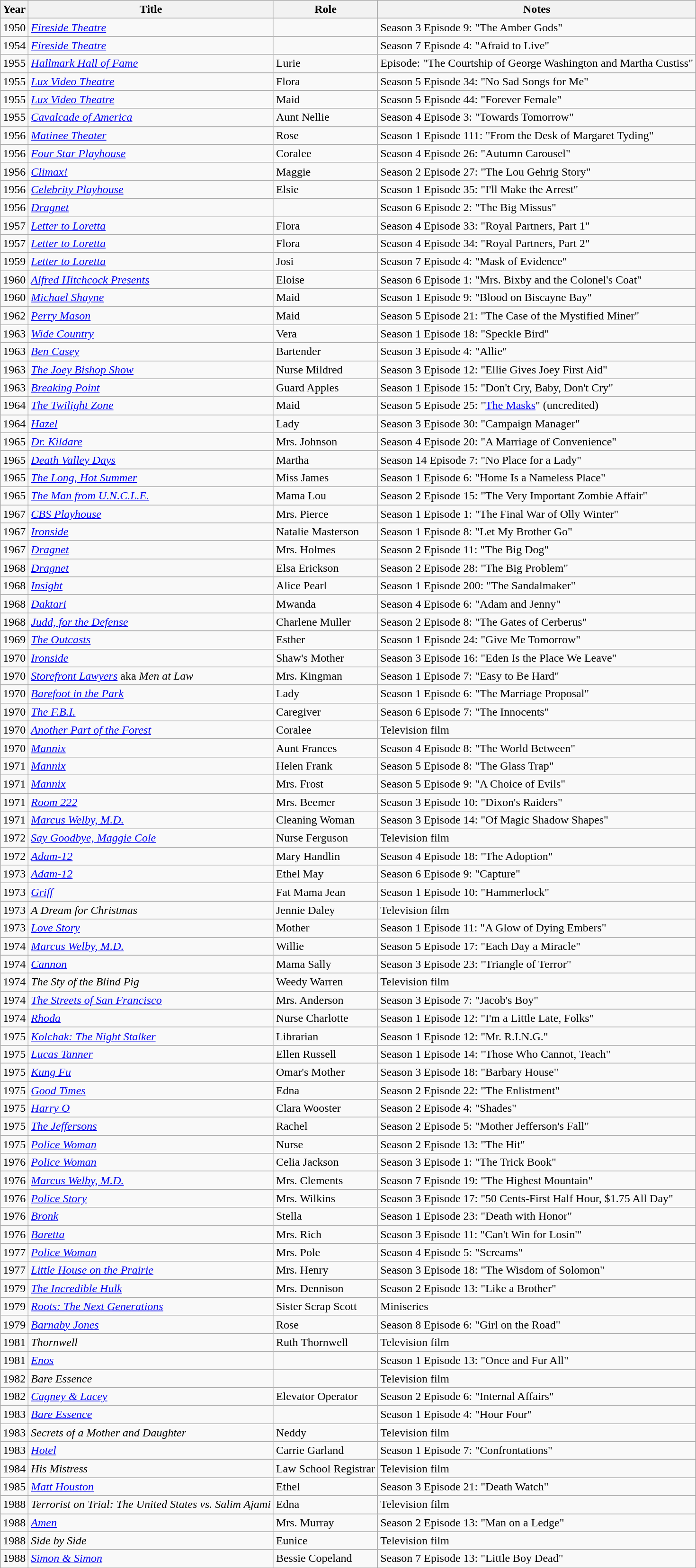<table class="wikitable sortable">
<tr>
<th>Year</th>
<th>Title</th>
<th>Role</th>
<th class="unsortable">Notes</th>
</tr>
<tr>
<td>1950</td>
<td><em><a href='#'>Fireside Theatre</a></em></td>
<td></td>
<td>Season 3 Episode 9: "The Amber Gods"</td>
</tr>
<tr>
<td>1954</td>
<td><em><a href='#'>Fireside Theatre</a></em></td>
<td></td>
<td>Season 7 Episode 4: "Afraid to Live"</td>
</tr>
<tr>
<td>1955</td>
<td><em><a href='#'>Hallmark Hall of Fame</a></em></td>
<td>Lurie</td>
<td>Episode: "The Courtship of George Washington and Martha Custiss"</td>
</tr>
<tr>
<td>1955</td>
<td><em><a href='#'>Lux Video Theatre</a></em></td>
<td>Flora</td>
<td>Season 5 Episode 34: "No Sad Songs for Me"</td>
</tr>
<tr>
<td>1955</td>
<td><em><a href='#'>Lux Video Theatre</a></em></td>
<td>Maid</td>
<td>Season 5 Episode 44: "Forever Female"</td>
</tr>
<tr>
<td>1955</td>
<td><em><a href='#'>Cavalcade of America</a></em></td>
<td>Aunt Nellie</td>
<td>Season 4 Episode 3: "Towards Tomorrow"</td>
</tr>
<tr>
<td>1956</td>
<td><em><a href='#'>Matinee Theater</a></em></td>
<td>Rose</td>
<td>Season 1 Episode 111: "From the Desk of Margaret Tyding"</td>
</tr>
<tr>
<td>1956</td>
<td><em><a href='#'>Four Star Playhouse</a></em></td>
<td>Coralee</td>
<td>Season 4 Episode 26: "Autumn Carousel"</td>
</tr>
<tr>
<td>1956</td>
<td><em><a href='#'>Climax!</a></em></td>
<td>Maggie</td>
<td>Season 2 Episode 27: "The Lou Gehrig Story"</td>
</tr>
<tr>
<td>1956</td>
<td><em><a href='#'>Celebrity Playhouse</a></em></td>
<td>Elsie</td>
<td>Season 1 Episode 35: "I'll Make the Arrest"</td>
</tr>
<tr>
<td>1956</td>
<td><em><a href='#'>Dragnet</a></em></td>
<td></td>
<td>Season 6 Episode 2: "The Big Missus"</td>
</tr>
<tr>
<td>1957</td>
<td><em><a href='#'>Letter to Loretta</a></em></td>
<td>Flora</td>
<td>Season 4 Episode 33: "Royal Partners, Part 1"</td>
</tr>
<tr>
<td>1957</td>
<td><em><a href='#'>Letter to Loretta</a></em></td>
<td>Flora</td>
<td>Season 4 Episode 34: "Royal Partners, Part 2"</td>
</tr>
<tr>
<td>1959</td>
<td><em><a href='#'>Letter to Loretta</a></em></td>
<td>Josi</td>
<td>Season 7 Episode 4: "Mask of Evidence"</td>
</tr>
<tr>
<td>1960</td>
<td><em><a href='#'>Alfred Hitchcock Presents</a></em></td>
<td>Eloise</td>
<td>Season 6 Episode 1: "Mrs. Bixby and the Colonel's Coat"</td>
</tr>
<tr>
<td>1960</td>
<td><em><a href='#'>Michael Shayne</a></em></td>
<td>Maid</td>
<td>Season 1 Episode 9: "Blood on Biscayne Bay"</td>
</tr>
<tr>
<td>1962</td>
<td><em><a href='#'>Perry Mason</a></em></td>
<td>Maid</td>
<td>Season 5 Episode 21: "The Case of the Mystified Miner"</td>
</tr>
<tr>
<td>1963</td>
<td><em><a href='#'>Wide Country</a></em></td>
<td>Vera</td>
<td>Season 1 Episode 18: "Speckle Bird"</td>
</tr>
<tr>
<td>1963</td>
<td><em><a href='#'>Ben Casey</a></em></td>
<td>Bartender</td>
<td>Season 3 Episode 4: "Allie"</td>
</tr>
<tr>
<td>1963</td>
<td><em><a href='#'>The Joey Bishop Show</a></em></td>
<td>Nurse Mildred</td>
<td>Season 3 Episode 12: "Ellie Gives Joey First Aid"</td>
</tr>
<tr>
<td>1963</td>
<td><em><a href='#'>Breaking Point</a></em></td>
<td>Guard Apples</td>
<td>Season 1 Episode 15: "Don't Cry, Baby, Don't Cry"</td>
</tr>
<tr>
<td>1964</td>
<td><em><a href='#'>The Twilight Zone</a></em></td>
<td>Maid</td>
<td>Season 5 Episode 25: "<a href='#'>The Masks</a>" (uncredited)</td>
</tr>
<tr>
<td>1964</td>
<td><em><a href='#'>Hazel</a></em></td>
<td>Lady</td>
<td>Season 3 Episode 30: "Campaign Manager"</td>
</tr>
<tr>
<td>1965</td>
<td><em><a href='#'>Dr. Kildare</a></em></td>
<td>Mrs. Johnson</td>
<td>Season 4 Episode 20: "A Marriage of Convenience"</td>
</tr>
<tr>
<td>1965</td>
<td><em><a href='#'>Death Valley Days</a></em></td>
<td>Martha</td>
<td>Season 14 Episode 7: "No Place for a Lady"</td>
</tr>
<tr>
<td>1965</td>
<td><em><a href='#'>The Long, Hot Summer</a></em></td>
<td>Miss James</td>
<td>Season 1 Episode 6: "Home Is a Nameless Place"</td>
</tr>
<tr>
<td>1965</td>
<td><em><a href='#'>The Man from U.N.C.L.E.</a></em></td>
<td>Mama Lou</td>
<td>Season 2 Episode 15: "The Very Important Zombie Affair"</td>
</tr>
<tr>
<td>1967</td>
<td><em><a href='#'>CBS Playhouse</a></em></td>
<td>Mrs. Pierce</td>
<td>Season 1 Episode 1: "The Final War of Olly Winter"</td>
</tr>
<tr>
<td>1967</td>
<td><em><a href='#'>Ironside</a></em></td>
<td>Natalie Masterson</td>
<td>Season 1 Episode 8: "Let My Brother Go"</td>
</tr>
<tr>
<td>1967</td>
<td><em><a href='#'>Dragnet</a></em></td>
<td>Mrs. Holmes</td>
<td>Season 2 Episode 11: "The Big Dog"</td>
</tr>
<tr>
<td>1968</td>
<td><em><a href='#'>Dragnet</a></em></td>
<td>Elsa Erickson</td>
<td>Season 2 Episode 28: "The Big Problem"</td>
</tr>
<tr>
<td>1968</td>
<td><em><a href='#'>Insight</a></em></td>
<td>Alice Pearl</td>
<td>Season 1 Episode 200: "The Sandalmaker"</td>
</tr>
<tr>
<td>1968</td>
<td><em><a href='#'>Daktari</a></em></td>
<td>Mwanda</td>
<td>Season 4 Episode 6: "Adam and Jenny"</td>
</tr>
<tr>
<td>1968</td>
<td><em><a href='#'>Judd, for the Defense</a></em></td>
<td>Charlene Muller</td>
<td>Season 2 Episode 8: "The Gates of Cerberus"</td>
</tr>
<tr>
<td>1969</td>
<td><em><a href='#'>The Outcasts</a></em></td>
<td>Esther</td>
<td>Season 1 Episode 24: "Give Me Tomorrow"</td>
</tr>
<tr>
<td>1970</td>
<td><em><a href='#'>Ironside</a></em></td>
<td>Shaw's Mother</td>
<td>Season 3 Episode 16: "Eden Is the Place We Leave"</td>
</tr>
<tr>
<td>1970</td>
<td><em><a href='#'>Storefront Lawyers</a></em> aka <em>Men at Law</em></td>
<td>Mrs. Kingman</td>
<td>Season 1 Episode 7: "Easy to Be Hard"</td>
</tr>
<tr>
<td>1970</td>
<td><em><a href='#'>Barefoot in the Park</a></em></td>
<td>Lady</td>
<td>Season 1 Episode 6: "The Marriage Proposal"</td>
</tr>
<tr>
<td>1970</td>
<td><em><a href='#'>The F.B.I.</a></em></td>
<td>Caregiver</td>
<td>Season 6 Episode 7: "The Innocents"</td>
</tr>
<tr>
<td>1970</td>
<td><em><a href='#'>Another Part of the Forest</a></em></td>
<td>Coralee</td>
<td>Television film</td>
</tr>
<tr>
<td>1970</td>
<td><em><a href='#'>Mannix</a></em></td>
<td>Aunt Frances</td>
<td>Season 4 Episode 8: "The World Between"</td>
</tr>
<tr>
<td>1971</td>
<td><em><a href='#'>Mannix</a></em></td>
<td>Helen Frank</td>
<td>Season 5 Episode 8: "The Glass Trap"</td>
</tr>
<tr>
<td>1971</td>
<td><em><a href='#'>Mannix</a></em></td>
<td>Mrs. Frost</td>
<td>Season 5 Episode 9: "A Choice of Evils"</td>
</tr>
<tr>
<td>1971</td>
<td><em><a href='#'>Room 222</a></em></td>
<td>Mrs. Beemer</td>
<td>Season 3 Episode 10: "Dixon's Raiders"</td>
</tr>
<tr>
<td>1971</td>
<td><em><a href='#'>Marcus Welby, M.D.</a></em></td>
<td>Cleaning Woman</td>
<td>Season 3 Episode 14: "Of Magic Shadow Shapes"</td>
</tr>
<tr>
<td>1972</td>
<td><em><a href='#'>Say Goodbye, Maggie Cole</a></em></td>
<td>Nurse Ferguson</td>
<td>Television film</td>
</tr>
<tr>
<td>1972</td>
<td><em><a href='#'>Adam-12</a></em></td>
<td>Mary Handlin</td>
<td>Season 4 Episode 18: "The Adoption"</td>
</tr>
<tr>
<td>1973</td>
<td><em><a href='#'>Adam-12</a></em></td>
<td>Ethel May</td>
<td>Season 6 Episode 9: "Capture"</td>
</tr>
<tr>
<td>1973</td>
<td><em><a href='#'>Griff</a></em></td>
<td>Fat Mama Jean</td>
<td>Season 1 Episode 10: "Hammerlock"</td>
</tr>
<tr>
<td>1973</td>
<td><em>A Dream for Christmas</em></td>
<td>Jennie Daley</td>
<td>Television film</td>
</tr>
<tr>
<td>1973</td>
<td><em><a href='#'>Love Story</a></em></td>
<td>Mother</td>
<td>Season 1 Episode 11: "A Glow of Dying Embers"</td>
</tr>
<tr>
<td>1974</td>
<td><em><a href='#'>Marcus Welby, M.D.</a></em></td>
<td>Willie</td>
<td>Season 5 Episode 17: "Each Day a Miracle"</td>
</tr>
<tr>
<td>1974</td>
<td><em><a href='#'>Cannon</a></em></td>
<td>Mama Sally</td>
<td>Season 3 Episode 23: "Triangle of Terror"</td>
</tr>
<tr>
<td>1974</td>
<td><em>The Sty of the Blind Pig</em></td>
<td>Weedy Warren</td>
<td>Television film</td>
</tr>
<tr>
<td>1974</td>
<td><em><a href='#'>The Streets of San Francisco</a></em></td>
<td>Mrs. Anderson</td>
<td>Season 3 Episode 7: "Jacob's Boy"</td>
</tr>
<tr>
<td>1974</td>
<td><em><a href='#'>Rhoda</a></em></td>
<td>Nurse Charlotte</td>
<td>Season 1 Episode 12: "I'm a Little Late, Folks"</td>
</tr>
<tr>
<td>1975</td>
<td><em><a href='#'>Kolchak: The Night Stalker</a></em></td>
<td>Librarian</td>
<td>Season 1 Episode 12: "Mr. R.I.N.G."</td>
</tr>
<tr>
<td>1975</td>
<td><em><a href='#'>Lucas Tanner</a></em></td>
<td>Ellen Russell</td>
<td>Season 1 Episode 14: "Those Who Cannot, Teach"</td>
</tr>
<tr>
<td>1975</td>
<td><em><a href='#'>Kung Fu</a></em></td>
<td>Omar's Mother</td>
<td>Season 3 Episode 18: "Barbary House"</td>
</tr>
<tr>
<td>1975</td>
<td><em><a href='#'>Good Times</a></em></td>
<td>Edna</td>
<td>Season 2 Episode 22: "The Enlistment"</td>
</tr>
<tr>
<td>1975</td>
<td><em><a href='#'>Harry O</a></em></td>
<td>Clara Wooster</td>
<td>Season 2 Episode 4: "Shades"</td>
</tr>
<tr>
<td>1975</td>
<td><em><a href='#'>The Jeffersons</a></em></td>
<td>Rachel</td>
<td>Season 2 Episode 5: "Mother Jefferson's Fall"</td>
</tr>
<tr>
<td>1975</td>
<td><em><a href='#'>Police Woman</a></em></td>
<td>Nurse</td>
<td>Season 2 Episode 13: "The Hit"</td>
</tr>
<tr>
<td>1976</td>
<td><em><a href='#'>Police Woman</a></em></td>
<td>Celia Jackson</td>
<td>Season 3 Episode 1: "The Trick Book"</td>
</tr>
<tr>
<td>1976</td>
<td><em><a href='#'>Marcus Welby, M.D.</a></em></td>
<td>Mrs. Clements</td>
<td>Season 7 Episode 19: "The Highest Mountain"</td>
</tr>
<tr>
<td>1976</td>
<td><em><a href='#'>Police Story</a></em></td>
<td>Mrs. Wilkins</td>
<td>Season 3 Episode 17: "50 Cents-First Half Hour, $1.75 All Day"</td>
</tr>
<tr>
<td>1976</td>
<td><em><a href='#'>Bronk</a></em></td>
<td>Stella</td>
<td>Season 1 Episode 23: "Death with Honor"</td>
</tr>
<tr>
<td>1976</td>
<td><em><a href='#'>Baretta</a></em></td>
<td>Mrs. Rich</td>
<td>Season 3 Episode 11: "Can't Win for Losin'"</td>
</tr>
<tr>
<td>1977</td>
<td><em><a href='#'>Police Woman</a></em></td>
<td>Mrs. Pole</td>
<td>Season 4 Episode 5: "Screams"</td>
</tr>
<tr>
<td>1977</td>
<td><em><a href='#'>Little House on the Prairie</a></em></td>
<td>Mrs. Henry</td>
<td>Season 3 Episode 18: "The Wisdom of Solomon"</td>
</tr>
<tr>
<td>1979</td>
<td><em><a href='#'>The Incredible Hulk</a></em></td>
<td>Mrs. Dennison</td>
<td>Season 2 Episode 13: "Like a Brother"</td>
</tr>
<tr>
<td>1979</td>
<td><em><a href='#'>Roots: The Next Generations</a></em></td>
<td>Sister Scrap Scott</td>
<td>Miniseries</td>
</tr>
<tr>
<td>1979</td>
<td><em><a href='#'>Barnaby Jones</a></em></td>
<td>Rose</td>
<td>Season 8 Episode 6: "Girl on the Road"</td>
</tr>
<tr>
<td>1981</td>
<td><em>Thornwell</em></td>
<td>Ruth Thornwell</td>
<td>Television film</td>
</tr>
<tr>
<td>1981</td>
<td><em><a href='#'>Enos</a></em></td>
<td></td>
<td>Season 1 Episode 13: "Once and Fur All"</td>
</tr>
<tr>
</tr>
<tr>
<td>1982</td>
<td><em>Bare Essence</em></td>
<td></td>
<td>Television film</td>
</tr>
<tr>
<td>1982</td>
<td><em><a href='#'>Cagney & Lacey</a></em></td>
<td>Elevator Operator</td>
<td>Season 2 Episode 6: "Internal Affairs"</td>
</tr>
<tr>
<td>1983</td>
<td><em><a href='#'>Bare Essence</a></em></td>
<td></td>
<td>Season 1 Episode 4: "Hour Four"</td>
</tr>
<tr>
<td>1983</td>
<td><em>Secrets of a Mother and Daughter</em></td>
<td>Neddy</td>
<td>Television film</td>
</tr>
<tr>
<td>1983</td>
<td><em><a href='#'>Hotel</a></em></td>
<td>Carrie Garland</td>
<td>Season 1 Episode 7: "Confrontations"</td>
</tr>
<tr>
<td>1984</td>
<td><em>His Mistress</em></td>
<td>Law School Registrar</td>
<td>Television film</td>
</tr>
<tr>
<td>1985</td>
<td><em><a href='#'>Matt Houston</a></em></td>
<td>Ethel</td>
<td>Season 3 Episode 21: "Death Watch"</td>
</tr>
<tr>
<td>1988</td>
<td><em>Terrorist on Trial: The United States vs. Salim Ajami</em></td>
<td>Edna</td>
<td>Television film</td>
</tr>
<tr>
<td>1988</td>
<td><em><a href='#'>Amen</a></em></td>
<td>Mrs. Murray</td>
<td>Season 2 Episode 13: "Man on a Ledge"</td>
</tr>
<tr>
<td>1988</td>
<td><em>Side by Side</em></td>
<td>Eunice</td>
<td>Television film</td>
</tr>
<tr>
<td>1988</td>
<td><em><a href='#'>Simon & Simon</a></em></td>
<td>Bessie Copeland</td>
<td>Season 7 Episode 13: "Little Boy Dead"</td>
</tr>
</table>
